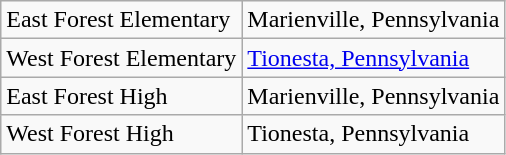<table class = "wikitable">
<tr>
<td>East Forest Elementary</td>
<td>Marienville, Pennsylvania</td>
</tr>
<tr>
<td>West Forest Elementary</td>
<td><a href='#'>Tionesta, Pennsylvania</a></td>
</tr>
<tr>
<td>East Forest High</td>
<td>Marienville, Pennsylvania</td>
</tr>
<tr>
<td>West Forest High</td>
<td>Tionesta, Pennsylvania</td>
</tr>
</table>
